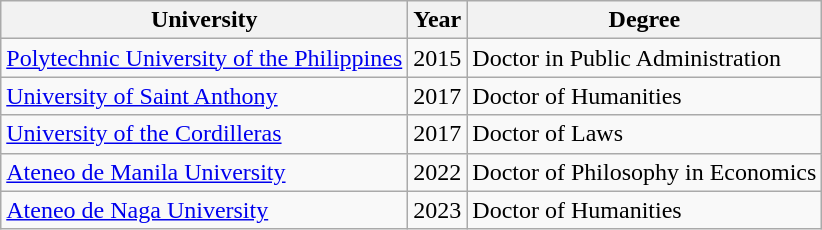<table class="wikitable">
<tr>
<th>University</th>
<th>Year</th>
<th>Degree</th>
</tr>
<tr>
<td><a href='#'>Polytechnic University of the Philippines</a></td>
<td>2015</td>
<td>Doctor in Public Administration</td>
</tr>
<tr>
<td><a href='#'>University of Saint Anthony</a></td>
<td>2017</td>
<td>Doctor of Humanities</td>
</tr>
<tr>
<td><a href='#'>University of the Cordilleras</a></td>
<td>2017</td>
<td>Doctor of Laws</td>
</tr>
<tr>
<td><a href='#'>Ateneo de Manila University</a></td>
<td>2022</td>
<td>Doctor of Philosophy in Economics</td>
</tr>
<tr>
<td><a href='#'>Ateneo de Naga University</a></td>
<td>2023</td>
<td>Doctor of Humanities</td>
</tr>
</table>
